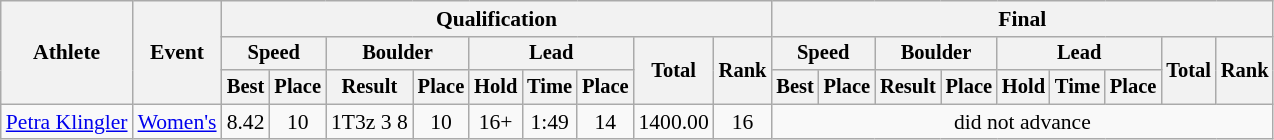<table class="wikitable" style="font-size:90%">
<tr>
<th rowspan="3">Athlete</th>
<th rowspan="3">Event</th>
<th colspan="9">Qualification</th>
<th colspan="9">Final</th>
</tr>
<tr style="font-size: 95%">
<th colspan="2">Speed</th>
<th colspan="2">Boulder</th>
<th colspan="3">Lead</th>
<th rowspan="2">Total</th>
<th rowspan="2">Rank</th>
<th colspan="2">Speed</th>
<th colspan="2">Boulder</th>
<th colspan="3">Lead</th>
<th rowspan="2">Total</th>
<th rowspan="2">Rank</th>
</tr>
<tr style="font-size: 95%">
<th>Best</th>
<th>Place</th>
<th>Result</th>
<th>Place</th>
<th>Hold</th>
<th>Time</th>
<th>Place</th>
<th>Best</th>
<th>Place</th>
<th>Result</th>
<th>Place</th>
<th>Hold</th>
<th>Time</th>
<th>Place</th>
</tr>
<tr align="center">
<td align="left"><a href='#'>Petra Klingler</a></td>
<td align="left"><a href='#'>Women's</a></td>
<td>8.42</td>
<td>10</td>
<td>1T3z 3 8</td>
<td>10</td>
<td>16+</td>
<td>1:49</td>
<td>14</td>
<td>1400.00</td>
<td>16</td>
<td colspan=9>did not advance</td>
</tr>
</table>
